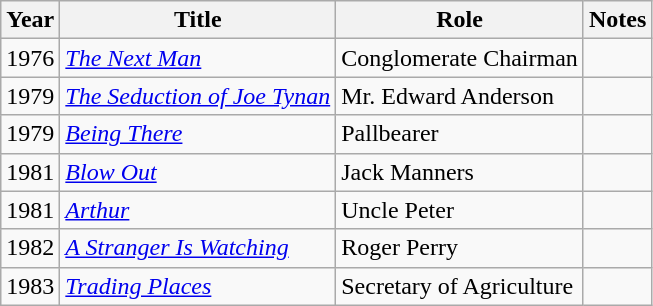<table class="wikitable sortable">
<tr>
<th>Year</th>
<th>Title</th>
<th>Role</th>
<th>Notes</th>
</tr>
<tr>
<td>1976</td>
<td><em><a href='#'>The Next Man</a></em></td>
<td>Conglomerate Chairman</td>
<td></td>
</tr>
<tr>
<td>1979</td>
<td><em><a href='#'>The Seduction of Joe Tynan</a></em></td>
<td>Mr. Edward Anderson</td>
<td></td>
</tr>
<tr>
<td>1979</td>
<td><em><a href='#'>Being There</a></em></td>
<td>Pallbearer</td>
<td></td>
</tr>
<tr>
<td>1981</td>
<td><em><a href='#'>Blow Out</a></em></td>
<td>Jack Manners</td>
<td></td>
</tr>
<tr>
<td>1981</td>
<td><a href='#'><em>Arthur</em></a></td>
<td>Uncle Peter</td>
<td></td>
</tr>
<tr>
<td>1982</td>
<td><a href='#'><em>A Stranger Is Watching</em></a></td>
<td>Roger Perry</td>
<td></td>
</tr>
<tr>
<td>1983</td>
<td><em><a href='#'>Trading Places</a></em></td>
<td>Secretary of Agriculture</td>
<td></td>
</tr>
</table>
